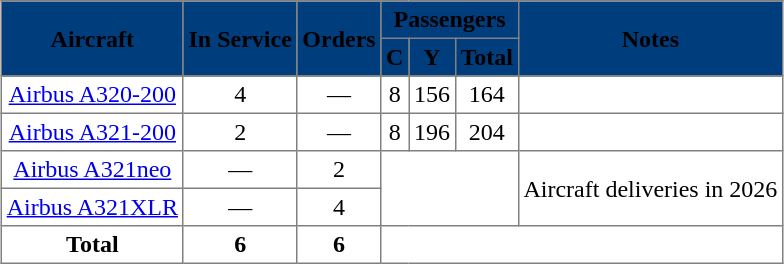<table class="toccolours" border="1" cellpadding="3" style="border-collapse:collapse;text-align:center;margin:1em auto;">
<tr bgcolor=#003d7d>
<th rowspan="2"><span>Aircraft</span></th>
<th rowspan="2"><span>In Service</span></th>
<th rowspan="2"><span>Orders</span></th>
<th colspan="3"><span>Passengers</span></th>
<th rowspan="2"><span>Notes</span></th>
</tr>
<tr bgcolor=#003d7d style=color: white;>
<th><abbr><span>C</span></abbr></th>
<th><abbr><span>Y</span></abbr></th>
<th><span>Total</span></th>
</tr>
<tr>
<td><a href='#'>Airbus A320-200</a></td>
<td>4</td>
<td>—</td>
<td>8</td>
<td>156</td>
<td>164</td>
<td></td>
</tr>
<tr>
<td><a href='#'>Airbus A321-200</a></td>
<td>2</td>
<td>—</td>
<td>8</td>
<td>196</td>
<td>204</td>
<td></td>
</tr>
<tr>
<td><a href='#'>Airbus A321neo</a></td>
<td>—</td>
<td>2</td>
<td colspan="3" rowspan="2" class="unsortable"></td>
<td rowspan="2">Aircraft deliveries in 2026</td>
</tr>
<tr>
<td><a href='#'>Airbus A321XLR</a></td>
<td>—</td>
<td>4</td>
</tr>
<tr>
<th>Total</th>
<th>6</th>
<th>6</th>
<th colspan="4"></th>
</tr>
</table>
